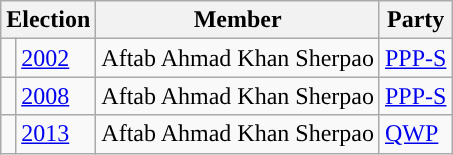<table class="wikitable">
<tr>
<th colspan="2">Election</th>
<th>Member</th>
<th>Party</th>
</tr>
<tr>
<td style="background-color: "></td>
<td><a href='#'>2002</a></td>
<td>Aftab Ahmad Khan Sherpao</td>
<td><a href='#'>PPP-S</a></td>
</tr>
<tr>
<td style="background-color: "></td>
<td><a href='#'>2008</a></td>
<td>Aftab Ahmad Khan Sherpao</td>
<td><a href='#'>PPP-S</a></td>
</tr>
<tr>
<td style="background-color: "></td>
<td><a href='#'>2013</a></td>
<td>Aftab Ahmad Khan Sherpao</td>
<td><a href='#'>QWP</a></td>
</tr>
</table>
